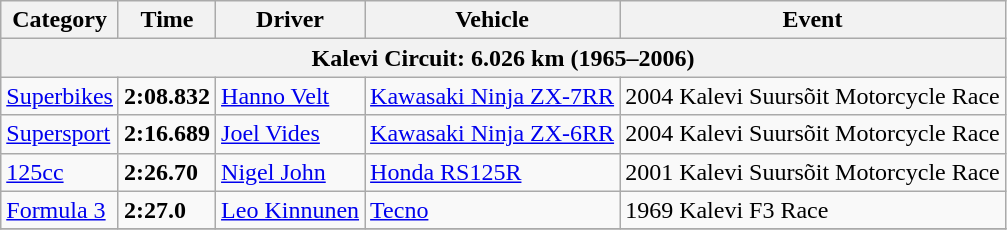<table class="wikitable">
<tr>
<th>Category</th>
<th>Time</th>
<th>Driver</th>
<th>Vehicle</th>
<th>Event</th>
</tr>
<tr>
<th colspan=5>Kalevi Circuit: 6.026 km (1965–2006)</th>
</tr>
<tr>
<td><a href='#'>Superbikes</a></td>
<td><strong>2:08.832</strong></td>
<td><a href='#'>Hanno Velt</a></td>
<td><a href='#'>Kawasaki Ninja ZX-7RR</a></td>
<td>2004 Kalevi Suursõit Motorcycle Race</td>
</tr>
<tr>
<td><a href='#'>Supersport</a></td>
<td><strong>2:16.689</strong></td>
<td><a href='#'>Joel Vides</a></td>
<td><a href='#'>Kawasaki Ninja ZX-6RR</a></td>
<td>2004 Kalevi Suursõit Motorcycle Race</td>
</tr>
<tr>
<td><a href='#'>125cc</a></td>
<td><strong>2:26.70</strong></td>
<td><a href='#'>Nigel John</a></td>
<td><a href='#'>Honda RS125R</a></td>
<td>2001 Kalevi Suursõit Motorcycle Race</td>
</tr>
<tr>
<td><a href='#'>Formula 3</a></td>
<td><strong>2:27.0</strong></td>
<td><a href='#'>Leo Kinnunen</a></td>
<td><a href='#'>Tecno</a></td>
<td>1969 Kalevi F3 Race</td>
</tr>
<tr>
</tr>
</table>
